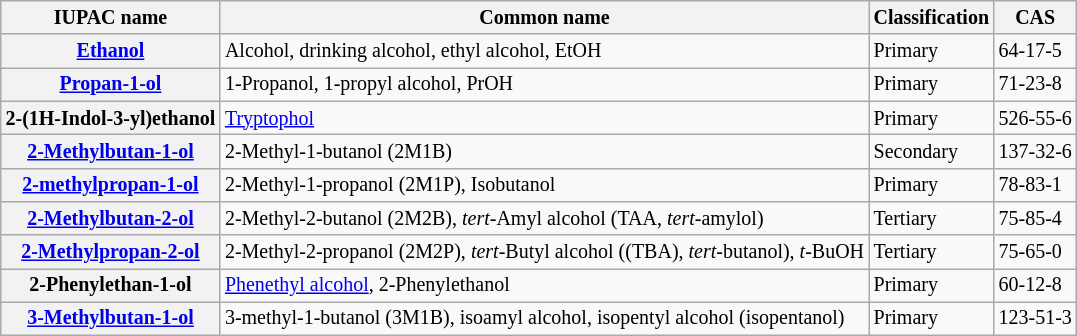<table class="wikitable sortable" border="1" style="font-size:smaller">
<tr>
<th>IUPAC name</th>
<th>Common name</th>
<th>Classification</th>
<th>CAS</th>
</tr>
<tr>
<th><a href='#'>Ethanol</a></th>
<td>Alcohol, drinking alcohol, ethyl alcohol, EtOH</td>
<td>Primary</td>
<td>64-17-5</td>
</tr>
<tr>
<th><a href='#'>Propan-1-ol</a></th>
<td>1-Propanol, 1-propyl alcohol, PrOH</td>
<td>Primary</td>
<td>71-23-8</td>
</tr>
<tr>
<th>2-(1H-Indol-3-yl)ethanol</th>
<td><a href='#'>Tryptophol</a></td>
<td>Primary</td>
<td>526-55-6</td>
</tr>
<tr>
<th><a href='#'>2-Methylbutan-1-ol</a></th>
<td>2-Methyl-1-butanol (2M1B)</td>
<td>Secondary</td>
<td>137-32-6</td>
</tr>
<tr>
<th><a href='#'>2-methylpropan-1-ol</a></th>
<td>2-Methyl-1-propanol (2M1P), Isobutanol</td>
<td>Primary</td>
<td>78-83-1</td>
</tr>
<tr>
<th><a href='#'>2-Methylbutan-2-ol</a></th>
<td>2-Methyl-2-butanol (2M2B), <em>tert</em>-Amyl alcohol (TAA, <em>tert</em>-amylol)</td>
<td>Tertiary</td>
<td>75-85-4</td>
</tr>
<tr>
<th><a href='#'>2-Methylpropan-2-ol</a></th>
<td>2-Methyl-2-propanol (2M2P), <em>tert</em>-Butyl alcohol ((TBA), <em>tert</em>-butanol), <em>t</em>-BuOH</td>
<td>Tertiary</td>
<td>75-65-0</td>
</tr>
<tr>
<th>2-Phenylethan-1-ol</th>
<td><a href='#'>Phenethyl alcohol</a>, 2-Phenylethanol</td>
<td>Primary</td>
<td>60-12-8</td>
</tr>
<tr>
<th><a href='#'>3-Methylbutan-1-ol</a></th>
<td>3-methyl-1-butanol (3M1B), isoamyl alcohol, isopentyl alcohol (isopentanol)</td>
<td>Primary</td>
<td>123-51-3</td>
</tr>
</table>
